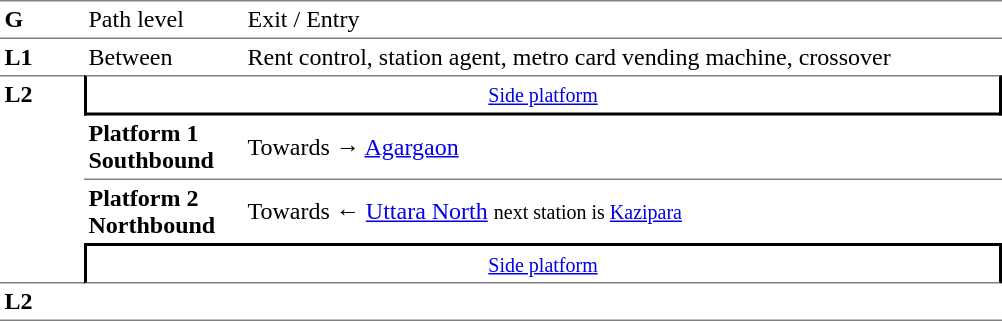<table table border=0 cellspacing=0 cellpadding=3>
<tr>
<td style="border-bottom:solid 1px gray;border-top:solid 1px gray;" width=50 valign=top><strong>G</strong></td>
<td style="border-top:solid 1px gray;border-bottom:solid 1px gray;" width=100 valign=top>Path level</td>
<td style="border-top:solid 1px gray;border-bottom:solid 1px gray;" width=500 valign=top>Exit / Entry</td>
</tr>
<tr>
<td valign=top><strong>L1</strong></td>
<td valign=top>Between</td>
<td valign=top>Rent control, station agent, metro card vending machine, crossover<br></td>
</tr>
<tr>
<td style="border-top:solid 1px gray;border-bottom:solid 1px gray;" width=50 rowspan=4 valign=top><strong>L2</strong></td>
<td style="border-top:solid 1px gray;border-right:solid 2px black;border-left:solid 2px black;border-bottom:solid 2px black;text-align:center;" colspan=2><small><a href='#'>Side platform</a></small></td>
</tr>
<tr>
<td style="border-bottom:solid 1px gray;" width=100><span><strong>Platform 1</strong></span><br><span><strong>Southbound</strong></span></td>
<td style="border-bottom:solid 1px gray;" width=500>Towards → <a href='#'>Agargaon</a></td>
</tr>
<tr>
<td><span><strong>Platform 2</strong></span><br><span><strong>Northbound</strong></span></td>
<td>Towards ← <a href='#'>Uttara North</a> <small>next station is <a href='#'>Kazipara</a></small></td>
</tr>
<tr>
<td style="border-top:solid 2px black;border-right:solid 2px black;border-left:solid 2px black;border-bottom:solid 1px gray;text-align:center;" colspan=2><small><a href='#'>Side platform</a></small></td>
</tr>
<tr>
<td style="border-bottom:solid 1px gray;" width=50 rowspan=2 valign=top><strong>L2</strong></td>
<td style="border-bottom:solid 1px gray;" width=100></td>
<td style="border-bottom:solid 1px gray;" width=500></td>
</tr>
<tr>
</tr>
</table>
